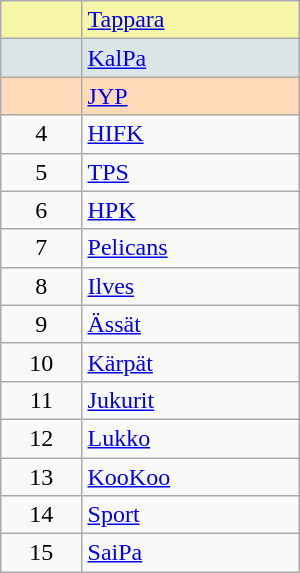<table class="wikitable" style="width:200px;">
<tr style="background:#F7F6A8;">
<td align=center></td>
<td><a href='#'>Tappara</a></td>
</tr>
<tr style="background:#DCE5E5;">
<td align=center></td>
<td><a href='#'>KalPa</a></td>
</tr>
<tr style="background:#FFDAB9;">
<td align=center></td>
<td><a href='#'>JYP</a></td>
</tr>
<tr>
<td align=center>4</td>
<td><a href='#'>HIFK</a></td>
</tr>
<tr>
<td align=center>5</td>
<td><a href='#'>TPS</a></td>
</tr>
<tr>
<td align=center>6</td>
<td><a href='#'>HPK</a></td>
</tr>
<tr>
<td align=center>7</td>
<td><a href='#'>Pelicans</a></td>
</tr>
<tr>
<td align=center>8</td>
<td><a href='#'>Ilves</a></td>
</tr>
<tr>
<td align=center>9</td>
<td><a href='#'>Ässät</a></td>
</tr>
<tr>
<td align=center>10</td>
<td><a href='#'>Kärpät</a></td>
</tr>
<tr>
<td align=center>11</td>
<td><a href='#'>Jukurit</a></td>
</tr>
<tr>
<td align=center>12</td>
<td><a href='#'>Lukko</a></td>
</tr>
<tr>
<td align=center>13</td>
<td><a href='#'>KooKoo</a></td>
</tr>
<tr>
<td align=center>14</td>
<td><a href='#'>Sport</a></td>
</tr>
<tr>
<td align=center>15</td>
<td><a href='#'>SaiPa</a></td>
</tr>
</table>
